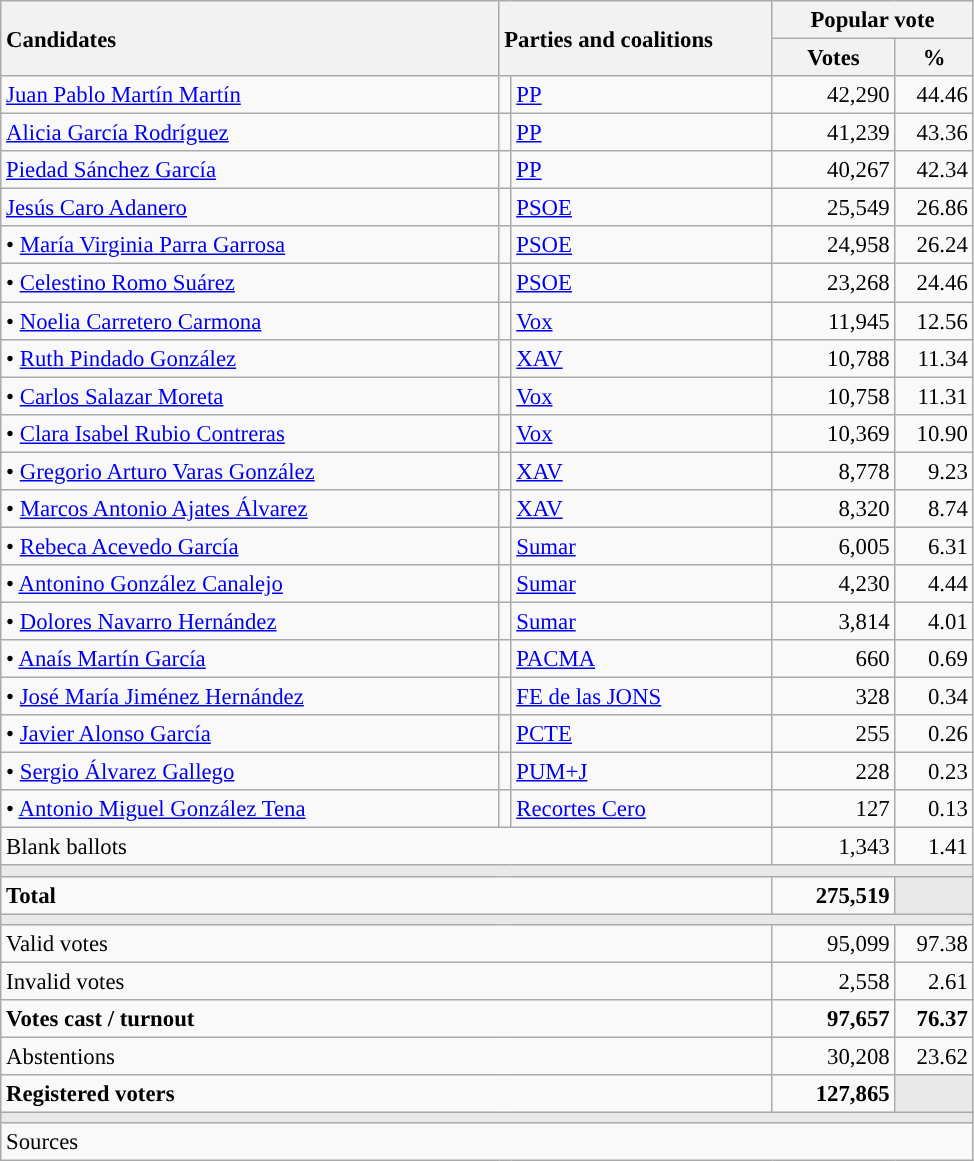<table class="wikitable" style="text-align:right; font-size:95%;">
<tr>
<th style="text-align:left;" rowspan="2" width="325">Candidates</th>
<th style="text-align:left;" rowspan="2" colspan="2" width="175">Parties and coalitions</th>
<th colspan="2">Popular vote</th>
</tr>
<tr>
<th width="75">Votes</th>
<th width="45">%</th>
</tr>
<tr>
<td align="left"> <a href='#'>Juan Pablo Martín Martín</a></td>
<td width="1" style="color:inherit;background:"></td>
<td align="left"><a href='#'>PP</a></td>
<td>42,290</td>
<td>44.46</td>
</tr>
<tr>
<td align="left"> <a href='#'>Alicia García Rodríguez</a></td>
<td width="1" style="color:inherit;background:"></td>
<td align="left"><a href='#'>PP</a></td>
<td>41,239</td>
<td>43.36</td>
</tr>
<tr>
<td align="left"> <a href='#'>Piedad Sánchez García</a></td>
<td width="1" style="color:inherit;background:"></td>
<td align="left"><a href='#'>PP</a></td>
<td>40,267</td>
<td>42.34</td>
</tr>
<tr>
<td align="left"> <a href='#'>Jesús Caro Adanero</a></td>
<td width="1" style="color:inherit;background:"></td>
<td align="left"><a href='#'>PSOE</a></td>
<td>25,549</td>
<td>26.86</td>
</tr>
<tr>
<td align="left">• <a href='#'>María Virginia Parra Garrosa</a></td>
<td width="1" style="color:inherit;background:"></td>
<td align="left"><a href='#'>PSOE</a></td>
<td>24,958</td>
<td>26.24</td>
</tr>
<tr>
<td align="left">• <a href='#'>Celestino Romo Suárez</a></td>
<td width="1" style="color:inherit;background:"></td>
<td align="left"><a href='#'>PSOE</a></td>
<td>23,268</td>
<td>24.46</td>
</tr>
<tr>
<td align="left">• <a href='#'>Noelia Carretero Carmona</a></td>
<td width="1" style="color:inherit;background:"></td>
<td align="left"><a href='#'>Vox</a></td>
<td>11,945</td>
<td>12.56</td>
</tr>
<tr>
<td align="left">• <a href='#'>Ruth Pindado González</a></td>
<td width="1" style="color:inherit;background:"></td>
<td align="left"><a href='#'>XAV</a></td>
<td>10,788</td>
<td>11.34</td>
</tr>
<tr>
<td align="left">• <a href='#'>Carlos Salazar Moreta</a></td>
<td width="1" style="color:inherit;background:"></td>
<td align="left"><a href='#'>Vox</a></td>
<td>10,758</td>
<td>11.31</td>
</tr>
<tr>
<td align="left">• <a href='#'>Clara Isabel Rubio Contreras</a></td>
<td width="1" style="color:inherit;background:"></td>
<td align="left"><a href='#'>Vox</a></td>
<td>10,369</td>
<td>10.90</td>
</tr>
<tr>
<td align="left">• <a href='#'>Gregorio Arturo Varas González</a></td>
<td width="1" style="color:inherit;background:"></td>
<td align="left"><a href='#'>XAV</a></td>
<td>8,778</td>
<td>9.23</td>
</tr>
<tr>
<td align="left">• <a href='#'>Marcos Antonio Ajates Álvarez</a></td>
<td width="1" style="color:inherit;background:"></td>
<td align="left"><a href='#'>XAV</a></td>
<td>8,320</td>
<td>8.74</td>
</tr>
<tr>
<td align="left">• <a href='#'>Rebeca Acevedo García</a></td>
<td width="1" style="color:inherit;background:"></td>
<td align="left"><a href='#'>Sumar</a></td>
<td>6,005</td>
<td>6.31</td>
</tr>
<tr>
<td align="left">• <a href='#'>Antonino González Canalejo</a></td>
<td width="1" style="color:inherit;background:"></td>
<td align="left"><a href='#'>Sumar</a></td>
<td>4,230</td>
<td>4.44</td>
</tr>
<tr>
<td align="left">• <a href='#'>Dolores Navarro Hernández</a></td>
<td width="1" style="color:inherit;background:"></td>
<td align="left"><a href='#'>Sumar</a></td>
<td>3,814</td>
<td>4.01</td>
</tr>
<tr>
<td align="left">• <a href='#'>Anaís Martín García</a></td>
<td width="1" style="color:inherit;background:"></td>
<td align="left"><a href='#'>PACMA</a></td>
<td>660</td>
<td>0.69</td>
</tr>
<tr>
<td align="left">• <a href='#'>José María Jiménez Hernández</a></td>
<td width="1" style="color:inherit;background:"></td>
<td align="left"><a href='#'>FE de las JONS</a></td>
<td>328</td>
<td>0.34</td>
</tr>
<tr>
<td align="left">• <a href='#'>Javier Alonso García</a></td>
<td width="1" style="color:inherit;background:"></td>
<td align="left"><a href='#'>PCTE</a></td>
<td>255</td>
<td>0.26</td>
</tr>
<tr>
<td align="left">• <a href='#'>Sergio Álvarez Gallego</a></td>
<td width="1" style="color:inherit;background:"></td>
<td align="left"><a href='#'>PUM+J</a></td>
<td>228</td>
<td>0.23</td>
</tr>
<tr>
<td align="left">• <a href='#'>Antonio Miguel González Tena</a></td>
<td width="1" style="color:inherit;background:"></td>
<td align="left"><a href='#'>Recortes Cero</a></td>
<td>127</td>
<td>0.13</td>
</tr>
<tr>
<td align="left" colspan="3">Blank ballots</td>
<td>1,343</td>
<td>1.41</td>
</tr>
<tr>
<td colspan="5" bgcolor="#E9E9E9"></td>
</tr>
<tr style="font-weight:bold;">
<td align="left" colspan="3">Total</td>
<td>275,519</td>
<td bgcolor="#E9E9E9"></td>
</tr>
<tr>
<td colspan="5" bgcolor="#E9E9E9"></td>
</tr>
<tr>
<td align="left" colspan="3">Valid votes</td>
<td>95,099</td>
<td>97.38</td>
</tr>
<tr>
<td align="left" colspan="3">Invalid votes</td>
<td>2,558</td>
<td>2.61</td>
</tr>
<tr style="font-weight:bold;">
<td align="left" colspan="3">Votes cast / turnout</td>
<td>97,657</td>
<td>76.37</td>
</tr>
<tr>
<td align="left" colspan="3">Abstentions</td>
<td>30,208</td>
<td>23.62</td>
</tr>
<tr style="font-weight:bold;">
<td align="left" colspan="3">Registered voters</td>
<td>127,865</td>
<td bgcolor="#E9E9E9"></td>
</tr>
<tr>
<td colspan="5" bgcolor="#E9E9E9"></td>
</tr>
<tr>
<td align="left" colspan="5">Sources</td>
</tr>
</table>
